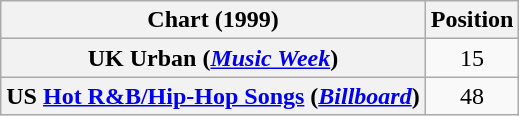<table class="wikitable sortable plainrowheaders" style="text-align:center">
<tr>
<th>Chart (1999)</th>
<th>Position</th>
</tr>
<tr>
<th scope="row">UK Urban (<em><a href='#'>Music Week</a></em>)</th>
<td>15</td>
</tr>
<tr>
<th scope="row">US <a href='#'>Hot R&B/Hip-Hop Songs</a> (<em><a href='#'>Billboard</a></em>)</th>
<td style="text-align:center;">48</td>
</tr>
</table>
